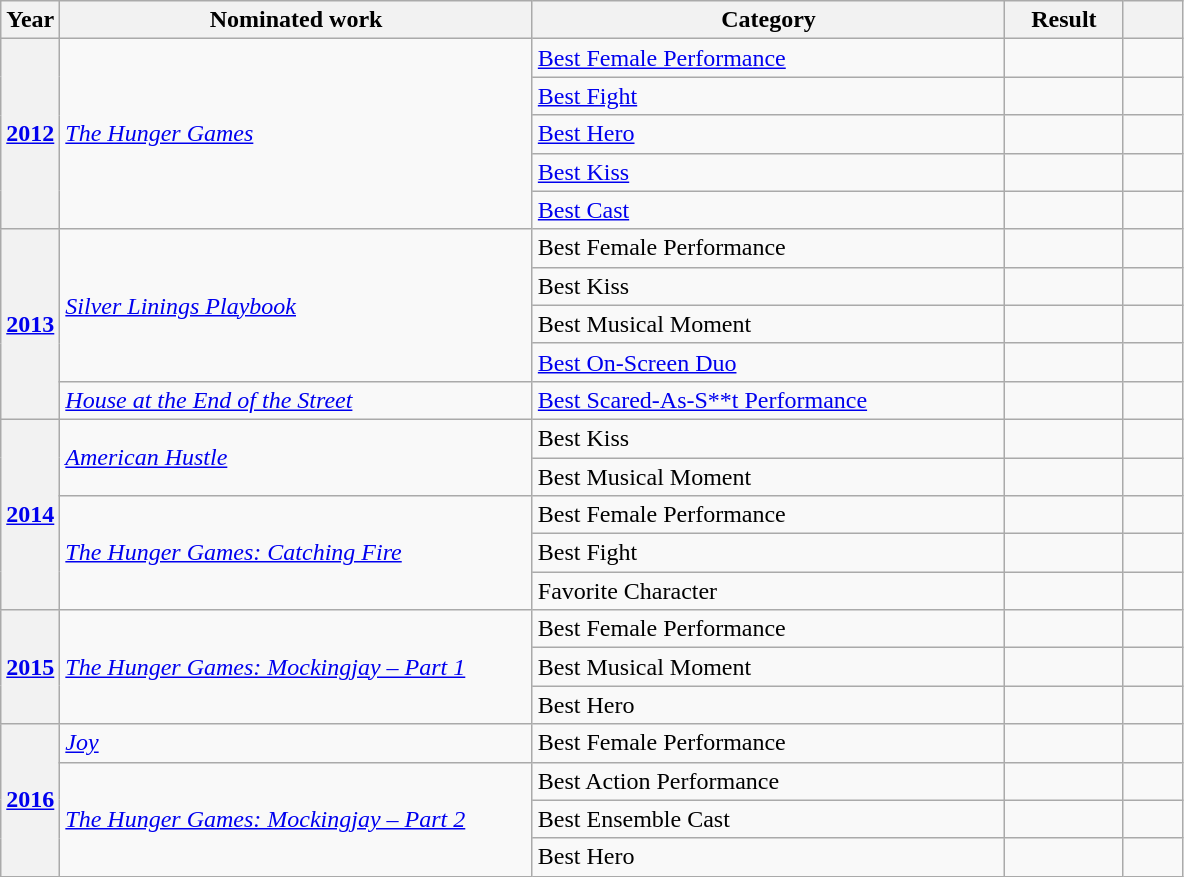<table class="wikitable plainrowheaders">
<tr>
<th scope="col" style="width:5%;">Year</th>
<th scope="col" style="width:40%;">Nominated work</th>
<th scope="col" style="width:40%;">Category</th>
<th scope="col" style="width:10%;">Result</th>
<th scope="col" style="width:5%;"></th>
</tr>
<tr>
<th scope="row" style="text-align:center;" rowspan="5"><a href='#'>2012</a></th>
<td rowspan="5" style="text-align:left;"><em><a href='#'>The Hunger Games</a></em></td>
<td><a href='#'>Best Female Performance</a></td>
<td></td>
<td style="text-align:center;"></td>
</tr>
<tr>
<td><a href='#'>Best Fight</a></td>
<td></td>
<td style="text-align:center;"></td>
</tr>
<tr>
<td><a href='#'>Best Hero</a></td>
<td></td>
<td style="text-align:center;"></td>
</tr>
<tr>
<td><a href='#'>Best Kiss</a></td>
<td></td>
<td style="text-align:center;"></td>
</tr>
<tr>
<td><a href='#'>Best Cast</a></td>
<td></td>
<td style="text-align:center;"></td>
</tr>
<tr>
<th scope="row" style="text-align:center;" rowspan="5"><a href='#'>2013</a></th>
<td rowspan="4" style="text-align:left;"><em><a href='#'>Silver Linings Playbook</a></em></td>
<td>Best Female Performance</td>
<td></td>
<td style="text-align:center;"></td>
</tr>
<tr>
<td>Best Kiss</td>
<td></td>
<td style="text-align:center;"></td>
</tr>
<tr>
<td>Best Musical Moment</td>
<td></td>
<td style="text-align:center;"></td>
</tr>
<tr>
<td><a href='#'>Best On-Screen Duo</a></td>
<td></td>
<td style="text-align:center;"></td>
</tr>
<tr>
<td style="text-align:left;"><em><a href='#'>House at the End of the Street</a></em></td>
<td><a href='#'>Best Scared-As-S**t Performance</a></td>
<td></td>
<td style="text-align:center;"></td>
</tr>
<tr>
<th scope="row" style="text-align:center;" rowspan="5"><a href='#'>2014</a></th>
<td rowspan="2" style="text-align:left;"><em><a href='#'>American Hustle</a></em></td>
<td>Best Kiss</td>
<td></td>
<td style="text-align:center;"></td>
</tr>
<tr>
<td>Best Musical Moment</td>
<td></td>
<td style="text-align:center;"></td>
</tr>
<tr>
<td rowspan="3" style="text-align:left;"><em><a href='#'>The Hunger Games: Catching Fire</a></em></td>
<td>Best Female Performance</td>
<td></td>
<td style="text-align:center;"></td>
</tr>
<tr>
<td>Best Fight</td>
<td></td>
<td style="text-align:center;"></td>
</tr>
<tr>
<td>Favorite Character</td>
<td></td>
<td style="text-align:center;"></td>
</tr>
<tr>
<th scope="row" style="text-align:center;" rowspan="3"><a href='#'>2015</a></th>
<td rowspan="3" style="text-align:left;"><em><a href='#'>The Hunger Games: Mockingjay – Part 1</a></em></td>
<td>Best Female Performance</td>
<td></td>
<td style="text-align:center;"></td>
</tr>
<tr>
<td>Best Musical Moment</td>
<td></td>
<td style="text-align:center;"></td>
</tr>
<tr>
<td>Best Hero</td>
<td></td>
<td style="text-align:center;"></td>
</tr>
<tr>
<th scope="row" style="text-align:center;" rowspan="4"><a href='#'>2016</a></th>
<td style="text-align:left;"><em><a href='#'>Joy</a></em></td>
<td>Best Female Performance</td>
<td></td>
<td style="text-align:center;"></td>
</tr>
<tr>
<td rowspan="3" style="text-align:left;"><em><a href='#'>The Hunger Games: Mockingjay – Part 2</a></em></td>
<td>Best Action Performance</td>
<td></td>
<td style="text-align:center;"></td>
</tr>
<tr>
<td>Best Ensemble Cast</td>
<td></td>
<td style="text-align:center;"></td>
</tr>
<tr>
<td>Best Hero</td>
<td></td>
<td style="text-align:center;"></td>
</tr>
</table>
